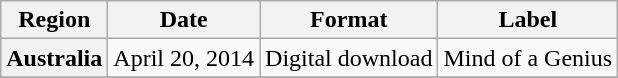<table class="wikitable sortable plainrowheaders">
<tr>
<th scope="col">Region</th>
<th scope="col">Date</th>
<th scope="col">Format</th>
<th scope="col">Label</th>
</tr>
<tr>
<th scope="row">Australia</th>
<td>April 20, 2014</td>
<td>Digital download</td>
<td>Mind of a Genius</td>
</tr>
<tr>
</tr>
</table>
